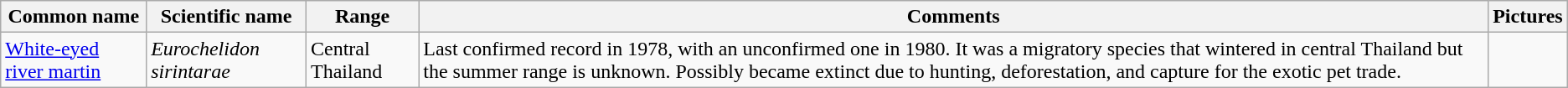<table class="wikitable sortable">
<tr>
<th>Common name</th>
<th>Scientific name</th>
<th>Range</th>
<th class="unsortable">Comments</th>
<th class="unsortable">Pictures</th>
</tr>
<tr>
<td><a href='#'>White-eyed river martin</a></td>
<td><em>Eurochelidon sirintarae</em></td>
<td>Central Thailand</td>
<td>Last confirmed record in 1978, with an unconfirmed one in 1980. It was a migratory species that wintered in central Thailand but the summer range is unknown. Possibly became extinct due to hunting, deforestation, and capture for the exotic pet trade.</td>
<td></td>
</tr>
</table>
